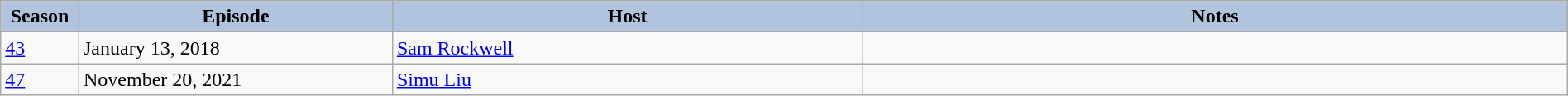<table class="wikitable" style="width:100%;">
<tr>
<th style="background:#B0C4DE;" width="5%">Season</th>
<th style="background:#B0C4DE;" width="20%">Episode</th>
<th style="background:#B0C4DE;" width="30%">Host</th>
<th style="background:#B0C4DE;" width="45%">Notes</th>
</tr>
<tr>
<td><a href='#'>43</a></td>
<td>January 13, 2018</td>
<td><a href='#'>Sam Rockwell</a></td>
<td></td>
</tr>
<tr>
<td><a href='#'>47</a></td>
<td>November 20, 2021</td>
<td><a href='#'>Simu Liu</a></td>
<td></td>
</tr>
</table>
